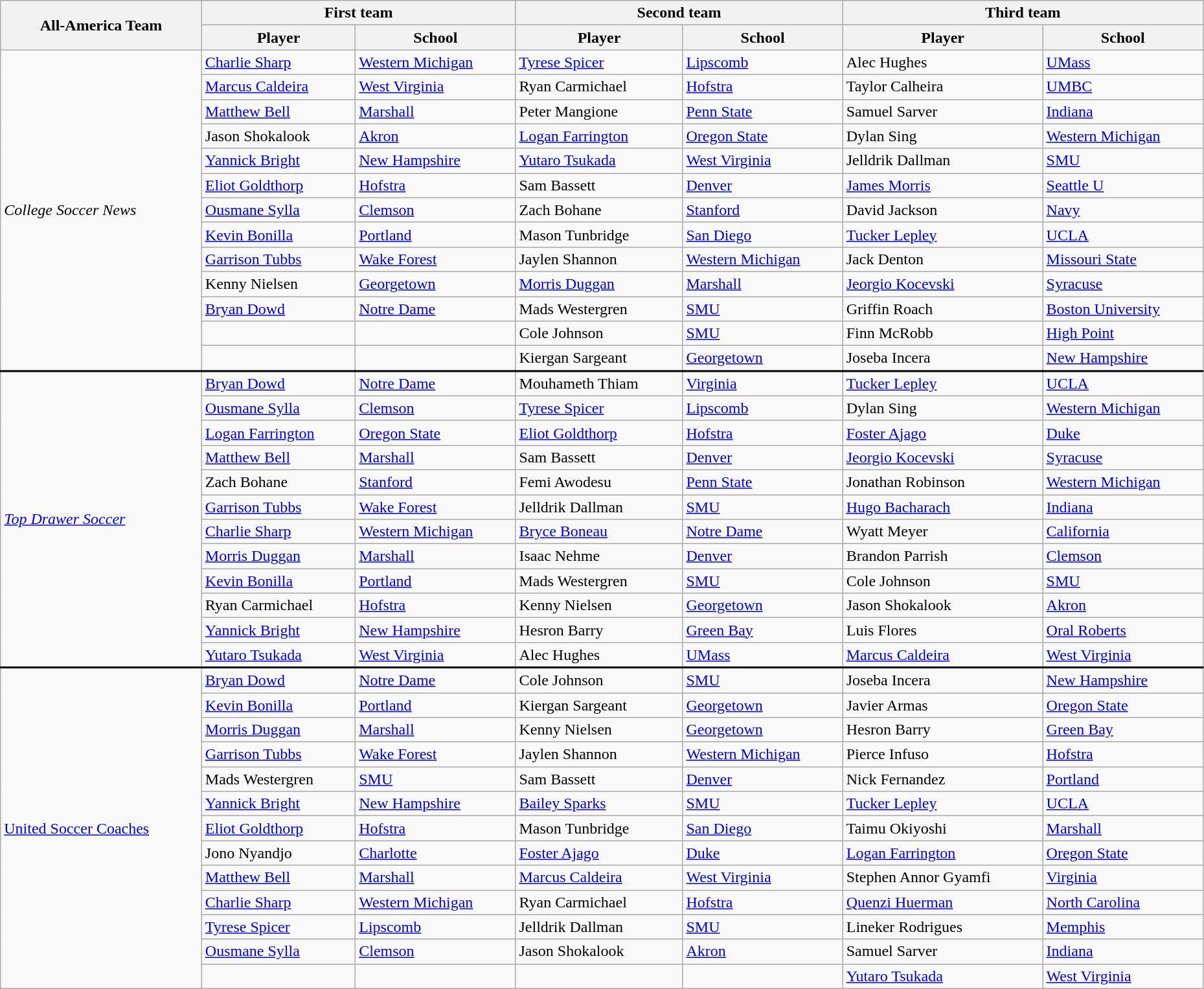<table class="wikitable" style="width:98%;">
<tr>
<th rowspan="2">All-America Team</th>
<th colspan="2">First team</th>
<th colspan="2">Second team</th>
<th colspan="2">Third team</th>
</tr>
<tr>
<th>Player</th>
<th>School</th>
<th>Player</th>
<th>School</th>
<th>Player</th>
<th>School</th>
</tr>
<tr>
<td rowspan="13"><em>College Soccer News</em></td>
<td> <a href='#'>Charlie Sharp</a></td>
<td><a href='#'>Western Michigan</a></td>
<td> <a href='#'>Tyrese Spicer</a></td>
<td><a href='#'>Lipscomb</a></td>
<td> Alec Hughes</td>
<td><a href='#'>UMass</a></td>
</tr>
<tr>
<td> <a href='#'>Marcus Caldeira</a></td>
<td><a href='#'>West Virginia</a></td>
<td> Ryan Carmichael</td>
<td><a href='#'>Hofstra</a></td>
<td> Taylor Calheira</td>
<td><a href='#'>UMBC</a></td>
</tr>
<tr>
<td> <a href='#'>Matthew Bell</a></td>
<td><a href='#'>Marshall</a></td>
<td> Peter Mangione</td>
<td><a href='#'>Penn State</a></td>
<td> Samuel Sarver</td>
<td><a href='#'>Indiana</a></td>
</tr>
<tr>
<td> Jason Shokalook</td>
<td><a href='#'>Akron</a></td>
<td> <a href='#'>Logan Farrington</a></td>
<td><a href='#'>Oregon State</a></td>
<td> Dylan Sing</td>
<td><a href='#'>Western Michigan</a></td>
</tr>
<tr>
<td> <a href='#'>Yannick Bright</a></td>
<td><a href='#'>New Hampshire</a></td>
<td> <a href='#'>Yutaro Tsukada</a></td>
<td><a href='#'>West Virginia</a></td>
<td> Jelldrik Dallman</td>
<td><a href='#'>SMU</a></td>
</tr>
<tr>
<td> <a href='#'>Eliot Goldthorp</a></td>
<td><a href='#'>Hofstra</a></td>
<td> Sam Bassett</td>
<td><a href='#'>Denver</a></td>
<td> <a href='#'>James Morris</a></td>
<td><a href='#'>Seattle U</a></td>
</tr>
<tr>
<td> <a href='#'>Ousmane Sylla</a></td>
<td><a href='#'>Clemson</a></td>
<td> Zach Bohane</td>
<td><a href='#'>Stanford</a></td>
<td> David Jackson</td>
<td><a href='#'>Navy</a></td>
</tr>
<tr>
<td> <a href='#'>Kevin Bonilla</a></td>
<td><a href='#'>Portland</a></td>
<td> Mason Tunbridge</td>
<td><a href='#'>San Diego</a></td>
<td> <a href='#'>Tucker Lepley</a></td>
<td><a href='#'>UCLA</a></td>
</tr>
<tr>
<td> <a href='#'>Garrison Tubbs</a></td>
<td><a href='#'>Wake Forest</a></td>
<td> Jaylen Shannon</td>
<td><a href='#'>Western Michigan</a></td>
<td> Jack Denton</td>
<td><a href='#'>Missouri State</a></td>
</tr>
<tr>
<td> Kenny Nielsen</td>
<td><a href='#'>Georgetown</a></td>
<td> <a href='#'>Morris Duggan</a></td>
<td><a href='#'>Marshall</a></td>
<td> <a href='#'>Jeorgio Kocevski</a></td>
<td><a href='#'>Syracuse</a></td>
</tr>
<tr>
<td> <a href='#'>Bryan Dowd</a></td>
<td><a href='#'>Notre Dame</a></td>
<td> Mads Westergren</td>
<td><a href='#'>SMU</a></td>
<td> Griffin Roach</td>
<td><a href='#'>Boston University</a></td>
</tr>
<tr>
<td></td>
<td></td>
<td> Cole Johnson</td>
<td><a href='#'>SMU</a></td>
<td> Finn McRobb</td>
<td><a href='#'>High Point</a></td>
</tr>
<tr>
<td></td>
<td></td>
<td> Kiergan Sargeant</td>
<td><a href='#'>Georgetown</a></td>
<td> Joseba Incera</td>
<td><a href='#'>New Hampshire</a></td>
</tr>
<tr style="border-top:2px solid black;">
<td rowspan="12"><em><a href='#'>Top Drawer Soccer</a></em></td>
<td> <a href='#'>Bryan Dowd</a></td>
<td><a href='#'>Notre Dame</a></td>
<td> Mouhameth Thiam</td>
<td><a href='#'>Virginia</a></td>
<td> <a href='#'>Tucker Lepley</a></td>
<td><a href='#'>UCLA</a></td>
</tr>
<tr>
<td> <a href='#'>Ousmane Sylla</a></td>
<td><a href='#'>Clemson</a></td>
<td> <a href='#'>Tyrese Spicer</a></td>
<td><a href='#'>Lipscomb</a></td>
<td> Dylan Sing</td>
<td><a href='#'>Western Michigan</a></td>
</tr>
<tr>
<td> <a href='#'>Logan Farrington</a></td>
<td><a href='#'>Oregon State</a></td>
<td> <a href='#'>Eliot Goldthorp</a></td>
<td><a href='#'>Hofstra</a></td>
<td> <a href='#'>Foster Ajago</a></td>
<td><a href='#'>Duke</a></td>
</tr>
<tr>
<td> <a href='#'>Matthew Bell</a></td>
<td><a href='#'>Marshall</a></td>
<td> Sam Bassett</td>
<td><a href='#'>Denver</a></td>
<td> <a href='#'>Jeorgio Kocevski</a></td>
<td><a href='#'>Syracuse</a></td>
</tr>
<tr>
<td> Zach Bohane</td>
<td><a href='#'>Stanford</a></td>
<td> Femi Awodesu</td>
<td><a href='#'>Penn State</a></td>
<td> Jonathan Robinson</td>
<td><a href='#'>Western Michigan</a></td>
</tr>
<tr>
<td> <a href='#'>Garrison Tubbs</a></td>
<td><a href='#'>Wake Forest</a></td>
<td> Jelldrik Dallman</td>
<td><a href='#'>SMU</a></td>
<td> <a href='#'>Hugo Bacharach</a></td>
<td><a href='#'>Indiana</a></td>
</tr>
<tr>
<td> <a href='#'>Charlie Sharp</a></td>
<td><a href='#'>Western Michigan</a></td>
<td> <a href='#'>Bryce Boneau</a></td>
<td><a href='#'>Notre Dame</a></td>
<td> Wyatt Meyer</td>
<td><a href='#'>California</a></td>
</tr>
<tr>
<td> <a href='#'>Morris Duggan</a></td>
<td><a href='#'>Marshall</a></td>
<td> Isaac Nehme</td>
<td><a href='#'>Denver</a></td>
<td> Brandon Parrish</td>
<td><a href='#'>Clemson</a></td>
</tr>
<tr>
<td> <a href='#'>Kevin Bonilla</a></td>
<td><a href='#'>Portland</a></td>
<td> Mads Westergren</td>
<td><a href='#'>SMU</a></td>
<td> Cole Johnson</td>
<td><a href='#'>SMU</a></td>
</tr>
<tr>
<td> Ryan Carmichael</td>
<td><a href='#'>Hofstra</a></td>
<td> Kenny Nielsen</td>
<td><a href='#'>Georgetown</a></td>
<td> Jason Shokalook</td>
<td><a href='#'>Akron</a></td>
</tr>
<tr>
<td> <a href='#'>Yannick Bright</a></td>
<td><a href='#'>New Hampshire</a></td>
<td> Hesron Barry</td>
<td><a href='#'>Green Bay</a></td>
<td> Luis Flores</td>
<td><a href='#'>Oral Roberts</a></td>
</tr>
<tr>
<td> <a href='#'>Yutaro Tsukada</a></td>
<td><a href='#'>West Virginia</a></td>
<td> Alec Hughes</td>
<td><a href='#'>UMass</a></td>
<td> <a href='#'>Marcus Caldeira</a></td>
<td><a href='#'>West Virginia</a></td>
</tr>
<tr style="border-top:2px solid black;">
<td rowspan="13"><a href='#'>United Soccer Coaches</a></td>
<td> <a href='#'>Bryan Dowd</a></td>
<td><a href='#'>Notre Dame</a></td>
<td> Cole Johnson</td>
<td><a href='#'>SMU</a></td>
<td> Joseba Incera</td>
<td><a href='#'>New Hampshire</a></td>
</tr>
<tr>
<td> <a href='#'>Kevin Bonilla</a></td>
<td><a href='#'>Portland</a></td>
<td> Kiergan Sargeant</td>
<td><a href='#'>Georgetown</a></td>
<td> Javier Armas</td>
<td><a href='#'>Oregon State</a></td>
</tr>
<tr>
<td> <a href='#'>Morris Duggan</a></td>
<td><a href='#'>Marshall</a></td>
<td> Kenny Nielsen</td>
<td><a href='#'>Georgetown</a></td>
<td> Hesron Barry</td>
<td><a href='#'>Green Bay</a></td>
</tr>
<tr>
<td> <a href='#'>Garrison Tubbs</a></td>
<td><a href='#'>Wake Forest</a></td>
<td> Jaylen Shannon</td>
<td><a href='#'>Western Michigan</a></td>
<td> Pierce Infuso</td>
<td><a href='#'>Hofstra</a></td>
</tr>
<tr>
<td> Mads Westergren</td>
<td><a href='#'>SMU</a></td>
<td> Sam Bassett</td>
<td><a href='#'>Denver</a></td>
<td> Nick Fernandez</td>
<td><a href='#'>Portland</a></td>
</tr>
<tr>
<td> <a href='#'>Yannick Bright</a></td>
<td><a href='#'>New Hampshire</a></td>
<td> <a href='#'>Bailey Sparks</a></td>
<td><a href='#'>SMU</a></td>
<td> <a href='#'>Tucker Lepley</a></td>
<td><a href='#'>UCLA</a></td>
</tr>
<tr>
<td> <a href='#'>Eliot Goldthorp</a></td>
<td><a href='#'>Hofstra</a></td>
<td> Mason Tunbridge</td>
<td><a href='#'>San Diego</a></td>
<td> Taimu Okiyoshi</td>
<td><a href='#'>Marshall</a></td>
</tr>
<tr>
<td> Jono Nyandjo</td>
<td><a href='#'>Charlotte</a></td>
<td> <a href='#'>Foster Ajago</a></td>
<td><a href='#'>Duke</a></td>
<td> <a href='#'>Logan Farrington</a></td>
<td><a href='#'>Oregon State</a></td>
</tr>
<tr>
<td> <a href='#'>Matthew Bell</a></td>
<td><a href='#'>Marshall</a></td>
<td> <a href='#'>Marcus Caldeira</a></td>
<td><a href='#'>West Virginia</a></td>
<td> Stephen Annor Gyamfi</td>
<td><a href='#'>Virginia</a></td>
</tr>
<tr>
<td> <a href='#'>Charlie Sharp</a></td>
<td><a href='#'>Western Michigan</a></td>
<td> Ryan Carmichael</td>
<td><a href='#'>Hofstra</a></td>
<td> <a href='#'>Quenzi Huerman</a></td>
<td><a href='#'>North Carolina</a></td>
</tr>
<tr>
<td> <a href='#'>Tyrese Spicer</a></td>
<td><a href='#'>Lipscomb</a></td>
<td> Jelldrik Dallman</td>
<td><a href='#'>SMU</a></td>
<td> Lineker Rodrigues</td>
<td><a href='#'>Memphis</a></td>
</tr>
<tr>
<td> <a href='#'>Ousmane Sylla</a></td>
<td><a href='#'>Clemson</a></td>
<td> Jason Shokalook</td>
<td><a href='#'>Akron</a></td>
<td> Samuel Sarver</td>
<td><a href='#'>Indiana</a></td>
</tr>
<tr>
<td></td>
<td></td>
<td></td>
<td></td>
<td> <a href='#'>Yutaro Tsukada</a></td>
<td><a href='#'>West Virginia</a></td>
</tr>
</table>
